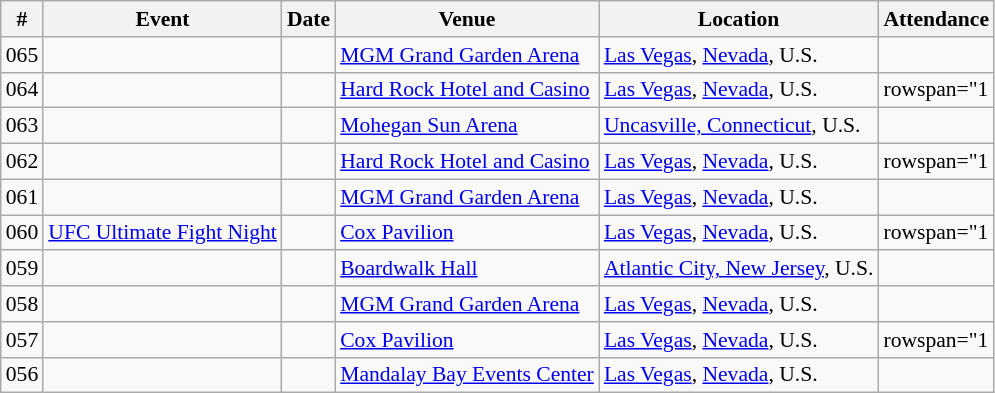<table class="sortable wikitable succession-box" style="font-size:90%;">
<tr>
<th scope="col">#</th>
<th scope="col">Event</th>
<th scope="col">Date</th>
<th scope="col">Venue</th>
<th scope="col">Location</th>
<th scope="col">Attendance</th>
</tr>
<tr>
<td>065</td>
<td></td>
<td></td>
<td><a href='#'>MGM Grand Garden Arena</a></td>
<td><a href='#'>Las Vegas</a>, <a href='#'>Nevada</a>, U.S.</td>
<td></td>
</tr>
<tr>
<td>064</td>
<td></td>
<td></td>
<td><a href='#'>Hard Rock Hotel and Casino</a></td>
<td><a href='#'>Las Vegas</a>, <a href='#'>Nevada</a>, U.S.</td>
<td>rowspan="1 </td>
</tr>
<tr>
<td>063</td>
<td></td>
<td></td>
<td><a href='#'>Mohegan Sun Arena</a></td>
<td><a href='#'>Uncasville, Connecticut</a>, U.S.</td>
<td></td>
</tr>
<tr>
<td>062</td>
<td></td>
<td></td>
<td><a href='#'>Hard Rock Hotel and Casino</a></td>
<td><a href='#'>Las Vegas</a>, <a href='#'>Nevada</a>, U.S.</td>
<td>rowspan="1 </td>
</tr>
<tr>
<td>061</td>
<td></td>
<td></td>
<td><a href='#'>MGM Grand Garden Arena</a></td>
<td><a href='#'>Las Vegas</a>, <a href='#'>Nevada</a>, U.S.</td>
<td></td>
</tr>
<tr>
<td>060</td>
<td><a href='#'>UFC Ultimate Fight Night</a></td>
<td></td>
<td><a href='#'>Cox Pavilion</a></td>
<td><a href='#'>Las Vegas</a>, <a href='#'>Nevada</a>, U.S.</td>
<td>rowspan="1 </td>
</tr>
<tr>
<td>059</td>
<td></td>
<td></td>
<td><a href='#'>Boardwalk Hall</a></td>
<td><a href='#'>Atlantic City, New Jersey</a>, U.S.</td>
<td></td>
</tr>
<tr>
<td>058</td>
<td></td>
<td></td>
<td><a href='#'>MGM Grand Garden Arena</a></td>
<td><a href='#'>Las Vegas</a>, <a href='#'>Nevada</a>, U.S.</td>
<td></td>
</tr>
<tr>
<td>057</td>
<td></td>
<td></td>
<td><a href='#'>Cox Pavilion</a></td>
<td><a href='#'>Las Vegas</a>, <a href='#'>Nevada</a>, U.S.</td>
<td>rowspan="1 </td>
</tr>
<tr>
<td>056</td>
<td></td>
<td></td>
<td><a href='#'>Mandalay Bay Events Center</a></td>
<td><a href='#'>Las Vegas</a>, <a href='#'>Nevada</a>, U.S.</td>
<td></td>
</tr>
</table>
